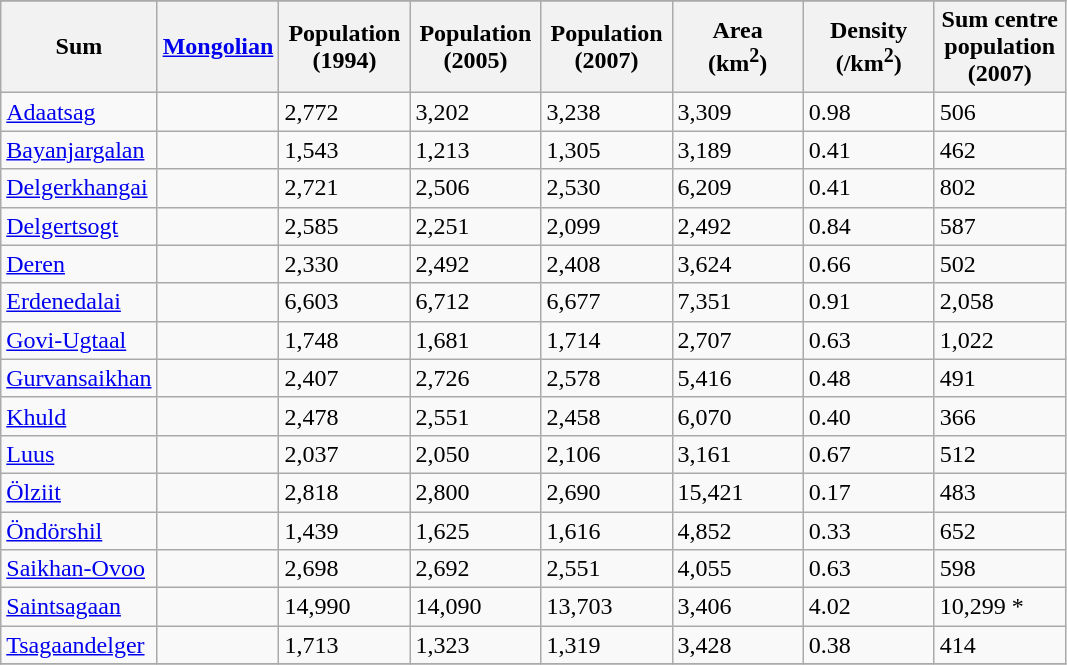<table class="wikitable">
<tr>
</tr>
<tr>
<th>Sum</th>
<th><a href='#'>Mongolian</a></th>
<th style="width: 80px;">Population<br>(1994)</th>
<th style="width: 80px;">Population<br> (2005)</th>
<th style="width: 80px;">Population<br> (2007)</th>
<th style="width: 80px;">Area<br> (km<sup>2</sup>)</th>
<th style="width: 80px;">Density<br> (/km<sup>2</sup>)</th>
<th style="width: 80px;">Sum centre<br> population<br> (2007)</th>
</tr>
<tr>
<td><a href='#'>Adaatsag</a></td>
<td></td>
<td>2,772</td>
<td>3,202</td>
<td>3,238</td>
<td>3,309</td>
<td>0.98</td>
<td>506</td>
</tr>
<tr>
<td><a href='#'>Bayanjargalan</a></td>
<td></td>
<td>1,543</td>
<td>1,213</td>
<td>1,305</td>
<td>3,189</td>
<td>0.41</td>
<td>462</td>
</tr>
<tr>
<td><a href='#'>Delgerkhangai</a></td>
<td></td>
<td>2,721</td>
<td>2,506</td>
<td>2,530</td>
<td>6,209</td>
<td>0.41</td>
<td>802</td>
</tr>
<tr>
<td><a href='#'>Delgertsogt</a></td>
<td></td>
<td>2,585</td>
<td>2,251</td>
<td>2,099</td>
<td>2,492</td>
<td>0.84</td>
<td>587</td>
</tr>
<tr>
<td><a href='#'>Deren</a></td>
<td></td>
<td>2,330</td>
<td>2,492</td>
<td>2,408</td>
<td>3,624</td>
<td>0.66</td>
<td>502</td>
</tr>
<tr>
<td><a href='#'>Erdenedalai</a></td>
<td></td>
<td>6,603</td>
<td>6,712</td>
<td>6,677</td>
<td>7,351</td>
<td>0.91</td>
<td>2,058</td>
</tr>
<tr>
<td><a href='#'>Govi-Ugtaal</a></td>
<td></td>
<td>1,748</td>
<td>1,681</td>
<td>1,714</td>
<td>2,707</td>
<td>0.63</td>
<td>1,022</td>
</tr>
<tr>
<td><a href='#'>Gurvansaikhan</a></td>
<td></td>
<td>2,407</td>
<td>2,726</td>
<td>2,578</td>
<td>5,416</td>
<td>0.48</td>
<td>491</td>
</tr>
<tr>
<td><a href='#'>Khuld</a></td>
<td></td>
<td>2,478</td>
<td>2,551</td>
<td>2,458</td>
<td>6,070</td>
<td>0.40</td>
<td>366</td>
</tr>
<tr>
<td><a href='#'>Luus</a></td>
<td></td>
<td>2,037</td>
<td>2,050</td>
<td>2,106</td>
<td>3,161</td>
<td>0.67</td>
<td>512</td>
</tr>
<tr>
<td><a href='#'>Ölziit</a></td>
<td></td>
<td>2,818</td>
<td>2,800</td>
<td>2,690</td>
<td>15,421</td>
<td>0.17</td>
<td>483</td>
</tr>
<tr>
<td><a href='#'>Öndörshil</a></td>
<td></td>
<td>1,439</td>
<td>1,625</td>
<td>1,616</td>
<td>4,852</td>
<td>0.33</td>
<td>652</td>
</tr>
<tr>
<td><a href='#'>Saikhan-Ovoo</a></td>
<td></td>
<td>2,698</td>
<td>2,692</td>
<td>2,551</td>
<td>4,055</td>
<td>0.63</td>
<td>598</td>
</tr>
<tr>
<td><a href='#'>Saintsagaan</a></td>
<td></td>
<td>14,990</td>
<td>14,090</td>
<td>13,703</td>
<td>3,406</td>
<td>4.02</td>
<td>10,299 *</td>
</tr>
<tr>
<td><a href='#'>Tsagaandelger</a></td>
<td></td>
<td>1,713</td>
<td>1,323</td>
<td>1,319</td>
<td>3,428</td>
<td>0.38</td>
<td>414</td>
</tr>
<tr>
</tr>
</table>
